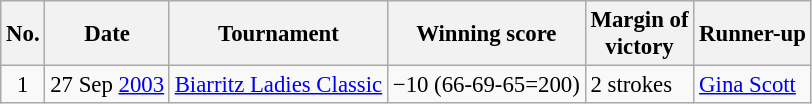<table class="wikitable" style="font-size:95%;">
<tr>
<th>No.</th>
<th>Date</th>
<th>Tournament</th>
<th>Winning score</th>
<th>Margin of<br>victory</th>
<th>Runner-up</th>
</tr>
<tr>
<td align=center>1</td>
<td align=right>27 Sep <a href='#'>2003</a></td>
<td><a href='#'>Biarritz Ladies Classic</a></td>
<td>−10 (66-69-65=200)</td>
<td>2 strokes</td>
<td> <a href='#'>Gina Scott</a></td>
</tr>
</table>
